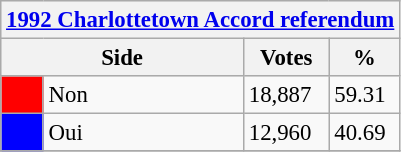<table class="wikitable" style="font-size: 95%; clear:both">
<tr style="background-color:#E9E9E9">
<th colspan=4><a href='#'>1992 Charlottetown Accord referendum</a></th>
</tr>
<tr style="background-color:#E9E9E9">
<th colspan=2 style="width: 130px">Side</th>
<th style="width: 50px">Votes</th>
<th style="width: 40px">%</th>
</tr>
<tr>
<td bgcolor="red"></td>
<td>Non</td>
<td>18,887</td>
<td>59.31</td>
</tr>
<tr>
<td bgcolor="blue"></td>
<td>Oui</td>
<td>12,960</td>
<td>40.69</td>
</tr>
<tr>
</tr>
</table>
